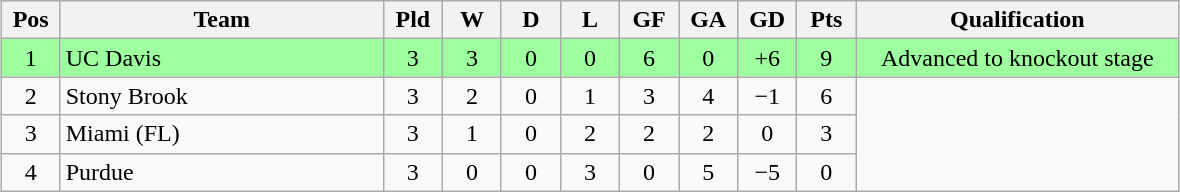<table class="wikitable" style="text-align:center; margin: 1em auto">
<tr>
<th style="width:2em">Pos</th>
<th style="width:13em">Team</th>
<th style="width:2em">Pld</th>
<th style="width:2em">W</th>
<th style="width:2em">D</th>
<th style="width:2em">L</th>
<th style="width:2em">GF</th>
<th style="width:2em">GA</th>
<th style="width:2em">GD</th>
<th style="width:2em">Pts</th>
<th style="width:13em">Qualification</th>
</tr>
<tr bgcolor="#9eff9e">
<td>1</td>
<td style="text-align:left">UC Davis</td>
<td>3</td>
<td>3</td>
<td>0</td>
<td>0</td>
<td>6</td>
<td>0</td>
<td>+6</td>
<td>9</td>
<td>Advanced to knockout stage</td>
</tr>
<tr>
<td>2</td>
<td style="text-align:left">Stony Brook</td>
<td>3</td>
<td>2</td>
<td>0</td>
<td>1</td>
<td>3</td>
<td>4</td>
<td>−1</td>
<td>6</td>
</tr>
<tr>
<td>3</td>
<td style="text-align:left">Miami (FL)</td>
<td>3</td>
<td>1</td>
<td>0</td>
<td>2</td>
<td>2</td>
<td>2</td>
<td>0</td>
<td>3</td>
</tr>
<tr>
<td>4</td>
<td style="text-align:left">Purdue</td>
<td>3</td>
<td>0</td>
<td>0</td>
<td>3</td>
<td>0</td>
<td>5</td>
<td>−5</td>
<td>0</td>
</tr>
</table>
